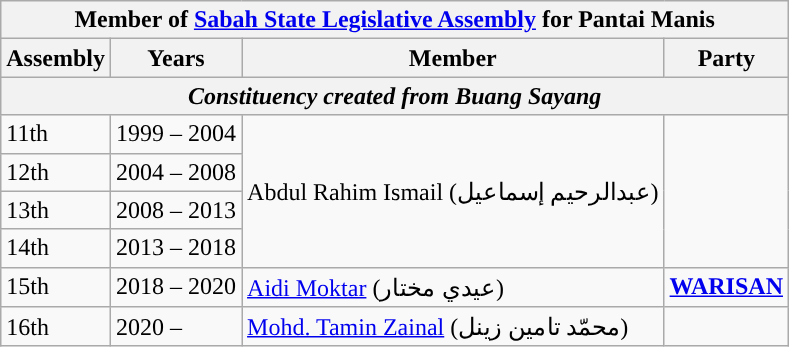<table class="wikitable">
<tr>
<th colspan="4">Member of <a href='#'>Sabah State Legislative Assembly</a> for Pantai Manis</th>
</tr>
<tr>
<th>Assembly</th>
<th>Years</th>
<th>Member</th>
<th>Party</th>
</tr>
<tr>
<th colspan="4" align="center"><em>Constituency created from Buang Sayang</em></th>
</tr>
<tr>
<td>11th</td>
<td>1999 – 2004</td>
<td rowspan="4">Abdul Rahim Ismail (عبدالرحيم إسماعيل)</td>
<td rowspan=4></td>
</tr>
<tr>
<td>12th</td>
<td>2004 – 2008</td>
</tr>
<tr>
<td>13th</td>
<td>2008 – 2013</td>
</tr>
<tr>
<td>14th</td>
<td>2013 – 2018</td>
</tr>
<tr>
<td>15th</td>
<td>2018 – 2020</td>
<td><a href='#'>Aidi Moktar</a> (عيدي مختار)</td>
<td><strong><a href='#'>WARISAN</a></strong></td>
</tr>
<tr>
<td>16th</td>
<td>2020 –</td>
<td><a href='#'>Mohd. Tamin Zainal</a> (محمّد تامين زينل)</td>
<td></td>
</tr>
</table>
